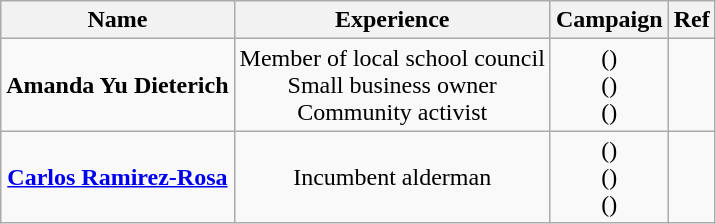<table class="wikitable" style="text-align:center">
<tr>
<th>Name</th>
<th>Experience</th>
<th>Campaign</th>
<th>Ref</th>
</tr>
<tr>
<td><strong>Amanda Yu Dieterich</strong></td>
<td>Member of local school council<br>Small business owner<br>Community activist</td>
<td>()<br>()<br>()</td>
<td></td>
</tr>
<tr>
<td><strong><a href='#'>Carlos Ramirez-Rosa</a></strong></td>
<td>Incumbent alderman</td>
<td>()<br>()<br>()</td>
<td></td>
</tr>
</table>
